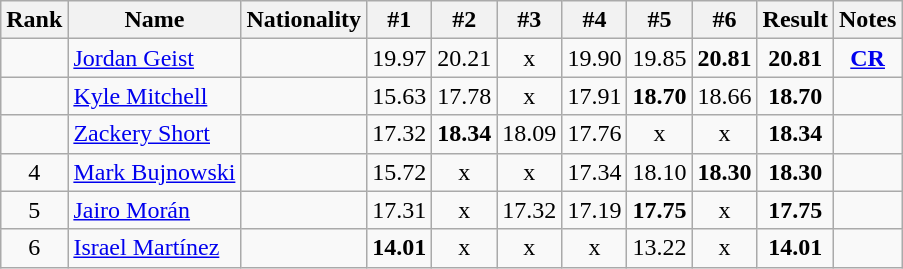<table class="wikitable sortable" style="text-align:center">
<tr>
<th>Rank</th>
<th>Name</th>
<th>Nationality</th>
<th>#1</th>
<th>#2</th>
<th>#3</th>
<th>#4</th>
<th>#5</th>
<th>#6</th>
<th>Result</th>
<th>Notes</th>
</tr>
<tr>
<td></td>
<td align=left><a href='#'>Jordan Geist</a></td>
<td align=left></td>
<td>19.97</td>
<td>20.21</td>
<td>x</td>
<td>19.90</td>
<td>19.85</td>
<td><strong>20.81</strong></td>
<td><strong>20.81</strong></td>
<td><strong><a href='#'>CR</a></strong></td>
</tr>
<tr>
<td></td>
<td align=left><a href='#'>Kyle Mitchell</a></td>
<td align=left></td>
<td>15.63</td>
<td>17.78</td>
<td>x</td>
<td>17.91</td>
<td><strong>18.70</strong></td>
<td>18.66</td>
<td><strong>18.70</strong></td>
<td></td>
</tr>
<tr>
<td></td>
<td align=left><a href='#'>Zackery Short</a></td>
<td align=left></td>
<td>17.32</td>
<td><strong>18.34</strong></td>
<td>18.09</td>
<td>17.76</td>
<td>x</td>
<td>x</td>
<td><strong>18.34</strong></td>
<td></td>
</tr>
<tr>
<td>4</td>
<td align=left><a href='#'>Mark Bujnowski</a></td>
<td align=left></td>
<td>15.72</td>
<td>x</td>
<td>x</td>
<td>17.34</td>
<td>18.10</td>
<td><strong>18.30</strong></td>
<td><strong>18.30</strong></td>
<td></td>
</tr>
<tr>
<td>5</td>
<td align=left><a href='#'>Jairo Morán</a></td>
<td align=left></td>
<td>17.31</td>
<td>x</td>
<td>17.32</td>
<td>17.19</td>
<td><strong>17.75</strong></td>
<td>x</td>
<td><strong>17.75</strong></td>
<td></td>
</tr>
<tr>
<td>6</td>
<td align=left><a href='#'>Israel Martínez</a></td>
<td align=left></td>
<td><strong>14.01</strong></td>
<td>x</td>
<td>x</td>
<td>x</td>
<td>13.22</td>
<td>x</td>
<td><strong>14.01</strong></td>
<td></td>
</tr>
</table>
